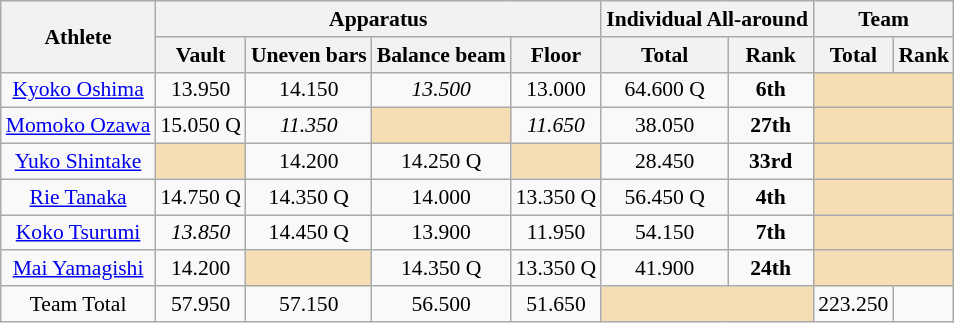<table class=wikitable style="text-align:center; font-size:90%">
<tr>
<th rowspan=2>Athlete</th>
<th colspan=4>Apparatus</th>
<th colspan=2>Individual All-around</th>
<th colspan=2>Team</th>
</tr>
<tr>
<th>Vault</th>
<th>Uneven bars</th>
<th>Balance beam</th>
<th>Floor</th>
<th>Total</th>
<th>Rank</th>
<th>Total</th>
<th>Rank</th>
</tr>
<tr>
<td><a href='#'>Kyoko Oshima</a></td>
<td align="center">13.950</td>
<td align="center">14.150</td>
<td align="center"><em>13.500</em></td>
<td align="center">13.000</td>
<td align="center">64.600 Q</td>
<td align="center"><strong>6th</strong></td>
<td bgcolor=wheat colspan=2></td>
</tr>
<tr>
<td><a href='#'>Momoko Ozawa</a></td>
<td align="center">15.050 Q</td>
<td align="center"><em>11.350</em></td>
<td bgcolor=wheat></td>
<td align="center"><em>11.650</em></td>
<td align="center">38.050</td>
<td align="center"><strong>27th</strong></td>
<td bgcolor=wheat colspan=2></td>
</tr>
<tr>
<td><a href='#'>Yuko Shintake</a></td>
<td bgcolor=wheat></td>
<td align="center">14.200</td>
<td align="center">14.250 Q</td>
<td bgcolor=wheat></td>
<td align="center">28.450</td>
<td align="center"><strong>33rd</strong></td>
<td bgcolor=wheat colspan=2></td>
</tr>
<tr>
<td><a href='#'>Rie Tanaka</a></td>
<td align="center">14.750 Q</td>
<td align="center">14.350 Q</td>
<td align="center">14.000</td>
<td align="center">13.350 Q</td>
<td align="center">56.450 Q</td>
<td align="center"><strong>4th</strong></td>
<td bgcolor=wheat colspan=2></td>
</tr>
<tr>
<td><a href='#'>Koko Tsurumi</a></td>
<td align="center"><em>13.850</em></td>
<td align="center">14.450 Q</td>
<td align="center">13.900</td>
<td align="center">11.950</td>
<td align="center">54.150</td>
<td align="center"><strong>7th</strong></td>
<td bgcolor=wheat colspan=2></td>
</tr>
<tr>
<td><a href='#'>Mai Yamagishi</a></td>
<td align="center">14.200</td>
<td bgcolor=wheat></td>
<td align="center">14.350 Q</td>
<td align="center">13.350 Q</td>
<td align="center">41.900</td>
<td align="center"><strong>24th</strong></td>
<td bgcolor=wheat colspan=2></td>
</tr>
<tr>
<td>Team Total</td>
<td align="center">57.950</td>
<td align="center">57.150</td>
<td align="center">56.500</td>
<td align="center">51.650</td>
<td bgcolor=wheat colspan=2></td>
<td align="center">223.250</td>
<td align="center"></td>
</tr>
</table>
